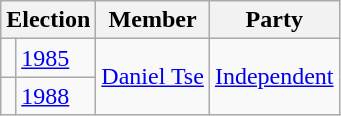<table class="wikitable">
<tr>
<th colspan="2">Election</th>
<th>Member</th>
<th>Party</th>
</tr>
<tr>
<td bgcolor=></td>
<td><a href='#'>1985</a></td>
<td rowspan="2"><a href='#'>Daniel Tse</a></td>
<td rowspan="2"><a href='#'>Independent</a></td>
</tr>
<tr>
<td bgcolor=></td>
<td><a href='#'>1988</a></td>
</tr>
</table>
